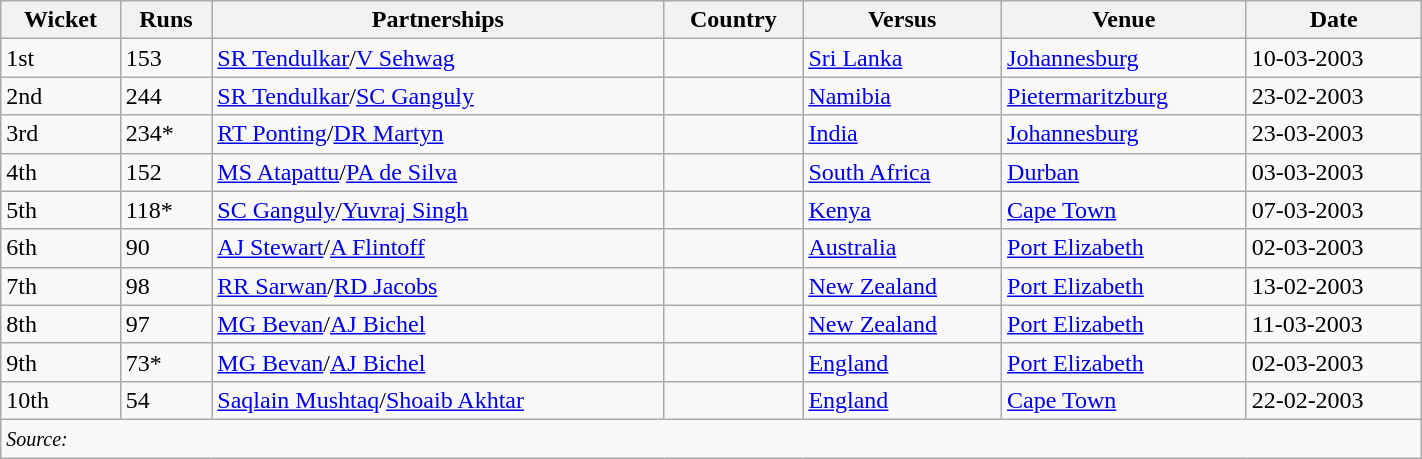<table class="wikitable" width="75%">
<tr>
<th>Wicket</th>
<th>Runs</th>
<th>Partnerships</th>
<th>Country</th>
<th>Versus</th>
<th>Venue</th>
<th>Date</th>
</tr>
<tr>
<td>1st</td>
<td>153</td>
<td><a href='#'>SR Tendulkar</a>/<a href='#'>V Sehwag</a></td>
<td></td>
<td><a href='#'>Sri Lanka</a></td>
<td><a href='#'>Johannesburg</a></td>
<td>10-03-2003</td>
</tr>
<tr>
<td>2nd</td>
<td>244</td>
<td><a href='#'>SR Tendulkar</a>/<a href='#'>SC Ganguly</a></td>
<td></td>
<td><a href='#'>Namibia</a></td>
<td><a href='#'>Pietermaritzburg</a></td>
<td>23-02-2003</td>
</tr>
<tr>
<td>3rd</td>
<td>234*</td>
<td><a href='#'>RT Ponting</a>/<a href='#'>DR Martyn</a></td>
<td></td>
<td><a href='#'>India</a></td>
<td><a href='#'>Johannesburg</a></td>
<td>23-03-2003</td>
</tr>
<tr>
<td>4th</td>
<td>152</td>
<td><a href='#'>MS Atapattu</a>/<a href='#'>PA de Silva</a></td>
<td></td>
<td><a href='#'>South Africa</a></td>
<td><a href='#'>Durban</a></td>
<td>03-03-2003</td>
</tr>
<tr>
<td>5th</td>
<td>118*</td>
<td><a href='#'>SC Ganguly</a>/<a href='#'>Yuvraj Singh</a></td>
<td></td>
<td><a href='#'>Kenya</a></td>
<td><a href='#'>Cape Town</a></td>
<td>07-03-2003</td>
</tr>
<tr>
<td>6th</td>
<td>90</td>
<td><a href='#'>AJ Stewart</a>/<a href='#'>A Flintoff</a></td>
<td></td>
<td><a href='#'>Australia</a></td>
<td><a href='#'>Port Elizabeth</a></td>
<td>02-03-2003</td>
</tr>
<tr>
<td>7th</td>
<td>98</td>
<td><a href='#'>RR Sarwan</a>/<a href='#'>RD Jacobs</a></td>
<td></td>
<td><a href='#'>New Zealand</a></td>
<td><a href='#'>Port Elizabeth</a></td>
<td>13-02-2003</td>
</tr>
<tr>
<td>8th</td>
<td>97</td>
<td><a href='#'>MG Bevan</a>/<a href='#'>AJ Bichel</a></td>
<td></td>
<td><a href='#'>New Zealand</a></td>
<td><a href='#'>Port Elizabeth</a></td>
<td>11-03-2003</td>
</tr>
<tr>
<td>9th</td>
<td>73*</td>
<td><a href='#'>MG Bevan</a>/<a href='#'>AJ Bichel</a></td>
<td></td>
<td><a href='#'>England</a></td>
<td><a href='#'>Port Elizabeth</a></td>
<td>02-03-2003</td>
</tr>
<tr>
<td>10th</td>
<td>54</td>
<td><a href='#'>Saqlain Mushtaq</a>/<a href='#'>Shoaib Akhtar</a></td>
<td></td>
<td><a href='#'>England</a></td>
<td><a href='#'>Cape Town</a></td>
<td>22-02-2003</td>
</tr>
<tr>
<td colspan=7><small><em>Source: </em></small></td>
</tr>
</table>
